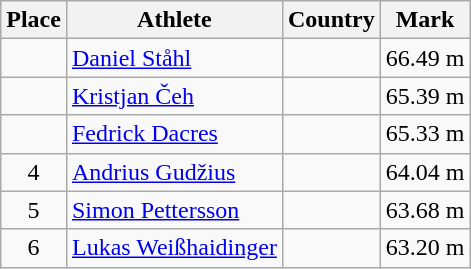<table class="wikitable">
<tr>
<th>Place</th>
<th>Athlete</th>
<th>Country</th>
<th>Mark</th>
</tr>
<tr>
<td align=center></td>
<td><a href='#'>Daniel Ståhl</a></td>
<td></td>
<td>66.49 m</td>
</tr>
<tr>
<td align=center></td>
<td><a href='#'>Kristjan Čeh</a></td>
<td></td>
<td>65.39 m</td>
</tr>
<tr>
<td align=center></td>
<td><a href='#'>Fedrick Dacres</a></td>
<td></td>
<td>65.33 m</td>
</tr>
<tr>
<td align=center>4</td>
<td><a href='#'>Andrius Gudžius</a></td>
<td></td>
<td>64.04 m</td>
</tr>
<tr>
<td align=center>5</td>
<td><a href='#'>Simon Pettersson</a></td>
<td></td>
<td>63.68 m</td>
</tr>
<tr>
<td align=center>6</td>
<td><a href='#'>Lukas Weißhaidinger</a></td>
<td></td>
<td>63.20 m</td>
</tr>
</table>
